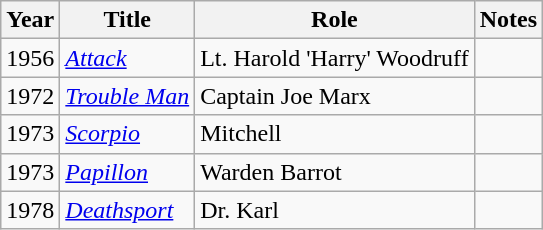<table class="wikitable">
<tr>
<th>Year</th>
<th>Title</th>
<th>Role</th>
<th>Notes</th>
</tr>
<tr>
<td>1956</td>
<td><em><a href='#'>Attack</a></em></td>
<td>Lt. Harold 'Harry' Woodruff</td>
<td></td>
</tr>
<tr>
<td>1972</td>
<td><em><a href='#'>Trouble Man</a></em></td>
<td>Captain Joe Marx</td>
<td></td>
</tr>
<tr>
<td>1973</td>
<td><em><a href='#'>Scorpio</a></em></td>
<td>Mitchell</td>
<td></td>
</tr>
<tr>
<td>1973</td>
<td><em><a href='#'>Papillon</a></em></td>
<td>Warden Barrot</td>
<td></td>
</tr>
<tr>
<td>1978</td>
<td><em><a href='#'>Deathsport</a></em></td>
<td>Dr. Karl</td>
<td></td>
</tr>
</table>
